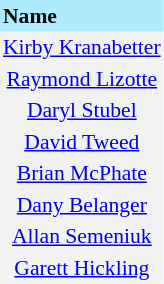<table border=0 cellpadding=2 cellspacing=0  |- bgcolor=#F2F2F2 style="text-align:center; font-size:90%;">
<tr bgcolor=#ADEBFD>
<th align=left>Name</th>
</tr>
<tr>
<td><a href='#'>Kirby Kranabetter</a></td>
</tr>
<tr>
<td><a href='#'>Raymond Lizotte</a></td>
</tr>
<tr>
<td><a href='#'>Daryl Stubel</a></td>
</tr>
<tr>
<td><a href='#'>David Tweed</a></td>
</tr>
<tr>
<td><a href='#'>Brian McPhate</a></td>
</tr>
<tr>
<td><a href='#'>Dany Belanger</a></td>
</tr>
<tr>
<td><a href='#'>Allan Semeniuk</a></td>
</tr>
<tr>
<td><a href='#'>Garett Hickling</a></td>
</tr>
</table>
